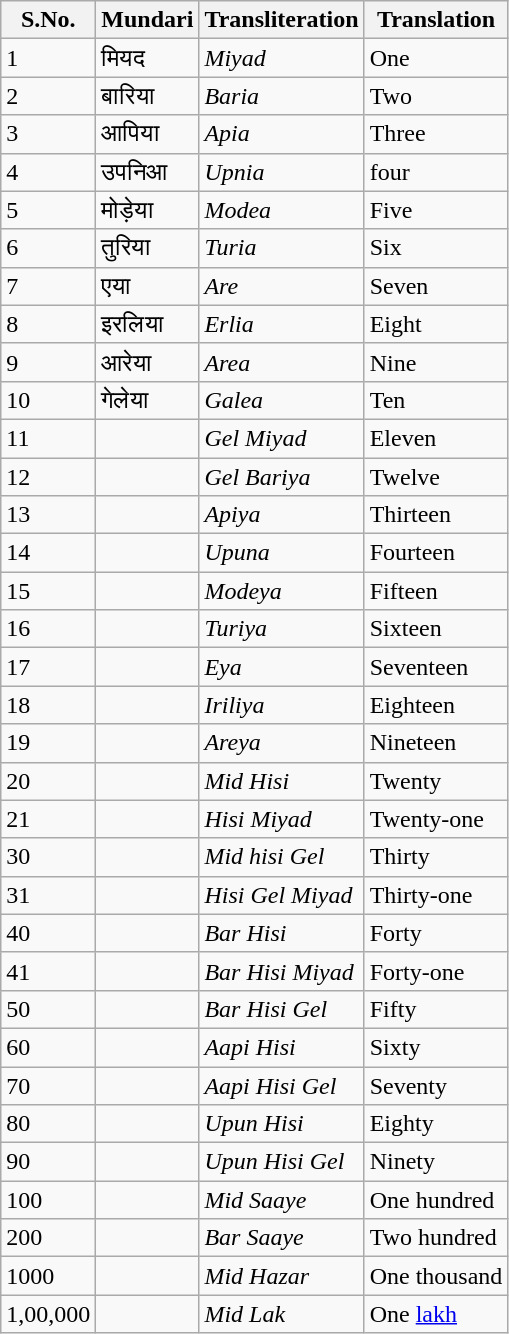<table class="wikitable">
<tr>
<th>S.No.</th>
<th>Mundari</th>
<th>Transliteration</th>
<th>Translation</th>
</tr>
<tr>
<td>1</td>
<td>मियद</td>
<td><em>Miyad</em></td>
<td>One</td>
</tr>
<tr>
<td>2</td>
<td>बारिया</td>
<td><em>Baria</em></td>
<td>Two</td>
</tr>
<tr>
<td>3</td>
<td>आपिया</td>
<td><em>Apia</em></td>
<td>Three</td>
</tr>
<tr>
<td>4</td>
<td>उपनिआ</td>
<td><em>Upnia</em></td>
<td>four</td>
</tr>
<tr>
<td>5</td>
<td>मोड़ेया</td>
<td><em>Modea</em></td>
<td>Five</td>
</tr>
<tr>
<td>6</td>
<td>तुरिया</td>
<td><em>Turia</em></td>
<td>Six</td>
</tr>
<tr>
<td>7</td>
<td>एया</td>
<td><em>Are</em></td>
<td>Seven</td>
</tr>
<tr>
<td>8</td>
<td>इरलिया</td>
<td><em>Erlia</em></td>
<td>Eight</td>
</tr>
<tr>
<td>9</td>
<td>आरेया</td>
<td><em>Area</em></td>
<td>Nine</td>
</tr>
<tr>
<td>10</td>
<td>गेलेया</td>
<td><em>Galea</em></td>
<td>Ten</td>
</tr>
<tr>
<td>11</td>
<td></td>
<td><em>Gel Miyad</em></td>
<td>Eleven</td>
</tr>
<tr>
<td>12</td>
<td></td>
<td><em>Gel Bariya</em></td>
<td>Twelve</td>
</tr>
<tr>
<td>13</td>
<td></td>
<td><em>Apiya</em></td>
<td>Thirteen</td>
</tr>
<tr>
<td>14</td>
<td></td>
<td><em>Upuna</em></td>
<td>Fourteen</td>
</tr>
<tr>
<td>15</td>
<td></td>
<td><em>Modeya</em></td>
<td>Fifteen</td>
</tr>
<tr>
<td>16</td>
<td></td>
<td><em>Turiya</em></td>
<td>Sixteen</td>
</tr>
<tr>
<td>17</td>
<td></td>
<td><em>Eya   </em></td>
<td>Seventeen</td>
</tr>
<tr>
<td>18</td>
<td></td>
<td><em>Iriliya</em></td>
<td>Eighteen</td>
</tr>
<tr>
<td>19</td>
<td></td>
<td><em>Areya  </em></td>
<td>Nineteen</td>
</tr>
<tr>
<td>20</td>
<td></td>
<td><em>Mid Hisi </em></td>
<td>Twenty</td>
</tr>
<tr>
<td>21</td>
<td></td>
<td><em>Hisi Miyad</em></td>
<td>Twenty-one</td>
</tr>
<tr>
<td>30</td>
<td></td>
<td><em>Mid hisi Gel</em></td>
<td>Thirty</td>
</tr>
<tr>
<td>31</td>
<td></td>
<td><em>Hisi Gel Miyad</em></td>
<td>Thirty-one</td>
</tr>
<tr>
<td>40</td>
<td></td>
<td><em>Bar Hisi </em></td>
<td>Forty</td>
</tr>
<tr>
<td>41</td>
<td></td>
<td><em>Bar Hisi Miyad</em></td>
<td>Forty-one</td>
</tr>
<tr>
<td>50</td>
<td></td>
<td><em>Bar Hisi Gel</em></td>
<td>Fifty</td>
</tr>
<tr>
<td>60</td>
<td></td>
<td><em>Aapi Hisi </em></td>
<td>Sixty</td>
</tr>
<tr>
<td>70</td>
<td></td>
<td><em>Aapi Hisi Gel</em></td>
<td>Seventy</td>
</tr>
<tr>
<td>80</td>
<td></td>
<td><em>Upun Hisi </em></td>
<td>Eighty</td>
</tr>
<tr>
<td>90</td>
<td></td>
<td><em>Upun Hisi Gel</em></td>
<td>Ninety</td>
</tr>
<tr>
<td>100</td>
<td></td>
<td><em> Mid Saaye</em></td>
<td>One hundred</td>
</tr>
<tr>
<td>200</td>
<td></td>
<td><em>Bar Saaye</em></td>
<td>Two hundred</td>
</tr>
<tr>
<td>1000</td>
<td></td>
<td><em>Mid Hazar</em></td>
<td>One thousand</td>
</tr>
<tr>
<td>1,00,000</td>
<td></td>
<td><em>Mid Lak</em></td>
<td>One <a href='#'>lakh</a></td>
</tr>
</table>
